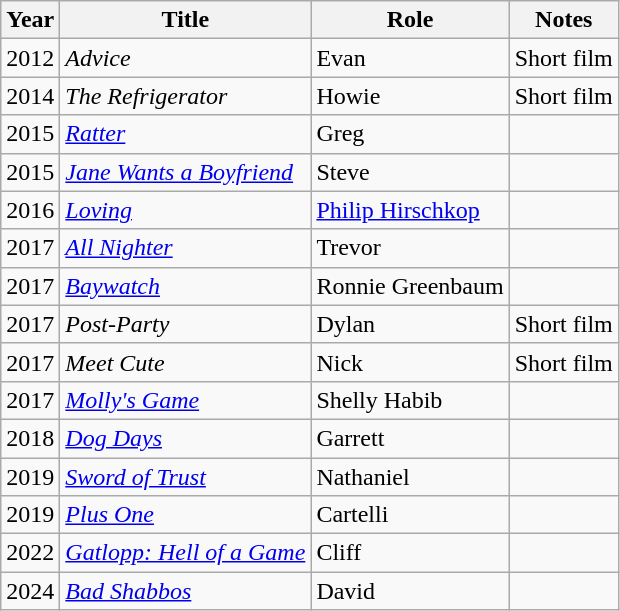<table class="wikitable sortable">
<tr>
<th>Year</th>
<th>Title</th>
<th>Role</th>
<th class="unsortable">Notes</th>
</tr>
<tr>
<td>2012</td>
<td><em>Advice</em></td>
<td>Evan</td>
<td>Short film</td>
</tr>
<tr>
<td>2014</td>
<td><em>The Refrigerator</em></td>
<td>Howie</td>
<td>Short film</td>
</tr>
<tr>
<td>2015</td>
<td><em><a href='#'>Ratter</a></em></td>
<td>Greg</td>
<td></td>
</tr>
<tr>
<td>2015</td>
<td><em><a href='#'>Jane Wants a Boyfriend</a></em></td>
<td>Steve</td>
<td></td>
</tr>
<tr>
<td>2016</td>
<td><em><a href='#'>Loving</a></em></td>
<td><a href='#'>Philip Hirschkop</a></td>
<td></td>
</tr>
<tr>
<td>2017</td>
<td><em><a href='#'>All Nighter</a></em></td>
<td>Trevor</td>
<td></td>
</tr>
<tr>
<td>2017</td>
<td><em><a href='#'>Baywatch</a></em></td>
<td>Ronnie Greenbaum</td>
<td></td>
</tr>
<tr>
<td>2017</td>
<td><em>Post-Party</em></td>
<td>Dylan</td>
<td>Short film</td>
</tr>
<tr>
<td>2017</td>
<td><em>Meet Cute</em></td>
<td>Nick</td>
<td>Short film</td>
</tr>
<tr>
<td>2017</td>
<td><em><a href='#'>Molly's Game</a></em></td>
<td>Shelly Habib</td>
<td></td>
</tr>
<tr>
<td>2018</td>
<td><em><a href='#'>Dog Days</a></em></td>
<td>Garrett</td>
<td></td>
</tr>
<tr>
<td>2019</td>
<td><em><a href='#'>Sword of Trust</a></em></td>
<td>Nathaniel</td>
<td></td>
</tr>
<tr>
<td>2019</td>
<td><em><a href='#'>Plus One</a></em></td>
<td>Cartelli</td>
<td></td>
</tr>
<tr>
<td>2022</td>
<td><em><a href='#'>Gatlopp: Hell of a Game</a></em></td>
<td>Cliff</td>
<td></td>
</tr>
<tr>
<td>2024</td>
<td><em><a href='#'>Bad Shabbos</a></em></td>
<td>David</td>
<td></td>
</tr>
</table>
